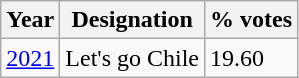<table class="wikitable">
<tr>
<th>Year</th>
<th>Designation</th>
<th>% votes</th>
</tr>
<tr>
<td><a href='#'>2021</a></td>
<td>Let's go Chile</td>
<td>19.60</td>
</tr>
</table>
